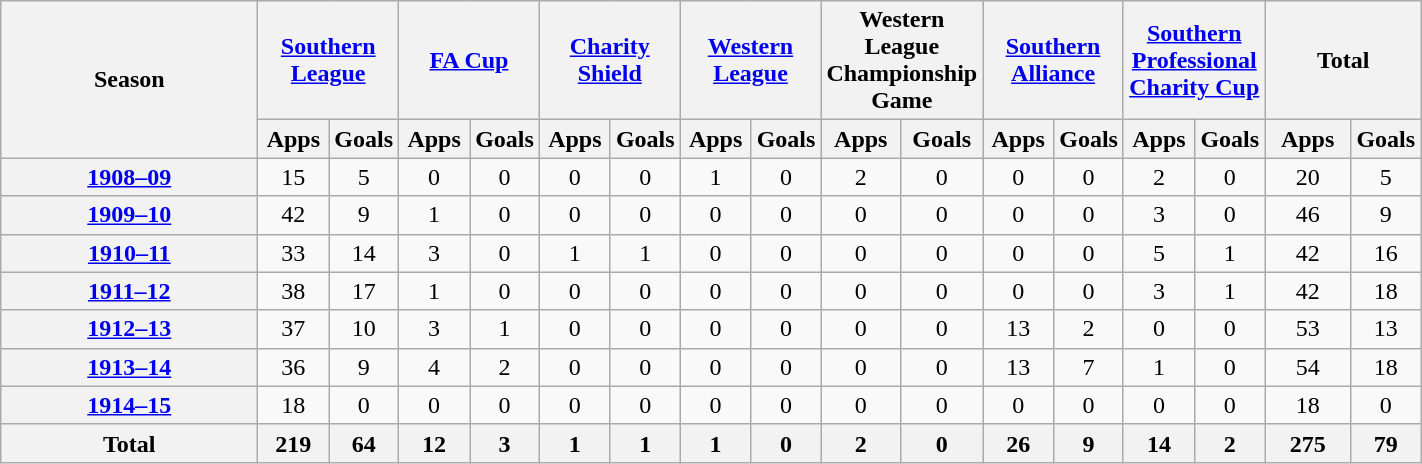<table class="wikitable plainrowheaders" style="text-align:center;width:75%">
<tr>
<th rowspan=2>Season</th>
<th colspan=2><a href='#'>Southern League</a></th>
<th colspan=2><a href='#'>FA Cup</a></th>
<th colspan=2><a href='#'>Charity Shield</a></th>
<th colspan=2><a href='#'>Western League</a></th>
<th colspan=2>Western League Championship Game</th>
<th colspan=2><a href='#'>Southern Alliance</a></th>
<th colspan=2><a href='#'>Southern Professional Charity Cup</a></th>
<th colspan=2>Total</th>
</tr>
<tr>
<th width=5%>Apps</th>
<th width=4%>Goals</th>
<th width=5%>Apps</th>
<th width=4%>Goals</th>
<th width=5%>Apps</th>
<th width=4%>Goals</th>
<th width=5%>Apps</th>
<th width=4%>Goals</th>
<th width=5%>Apps</th>
<th width=4%>Goals</th>
<th width=5%>Apps</th>
<th width=4%>Goals</th>
<th width=5%>Apps</th>
<th width=4%>Goals</th>
<th width=6%>Apps</th>
<th width=5%>Goals</th>
</tr>
<tr>
<th scope=row><a href='#'>1908–09</a></th>
<td>15</td>
<td>5</td>
<td>0</td>
<td>0</td>
<td>0</td>
<td>0</td>
<td>1</td>
<td>0</td>
<td>2</td>
<td>0</td>
<td>0</td>
<td>0</td>
<td>2</td>
<td>0</td>
<td>20</td>
<td>5</td>
</tr>
<tr>
<th scope=row><a href='#'>1909–10</a></th>
<td>42</td>
<td>9</td>
<td>1</td>
<td>0</td>
<td>0</td>
<td>0</td>
<td>0</td>
<td>0</td>
<td>0</td>
<td>0</td>
<td>0</td>
<td>0</td>
<td>3</td>
<td>0</td>
<td>46</td>
<td>9</td>
</tr>
<tr>
<th scope=row><a href='#'>1910–11</a></th>
<td>33</td>
<td>14</td>
<td>3</td>
<td>0</td>
<td>1</td>
<td>1</td>
<td>0</td>
<td>0</td>
<td>0</td>
<td>0</td>
<td>0</td>
<td>0</td>
<td>5</td>
<td>1</td>
<td>42</td>
<td>16</td>
</tr>
<tr>
<th scope=row><a href='#'>1911–12</a></th>
<td>38</td>
<td>17</td>
<td>1</td>
<td>0</td>
<td>0</td>
<td>0</td>
<td>0</td>
<td>0</td>
<td>0</td>
<td>0</td>
<td>0</td>
<td>0</td>
<td>3</td>
<td>1</td>
<td>42</td>
<td>18</td>
</tr>
<tr>
<th scope=row><a href='#'>1912–13</a></th>
<td>37</td>
<td>10</td>
<td>3</td>
<td>1</td>
<td>0</td>
<td>0</td>
<td>0</td>
<td>0</td>
<td>0</td>
<td>0</td>
<td>13</td>
<td>2</td>
<td>0</td>
<td>0</td>
<td>53</td>
<td>13</td>
</tr>
<tr>
<th scope=row><a href='#'>1913–14</a></th>
<td>36</td>
<td>9</td>
<td>4</td>
<td>2</td>
<td>0</td>
<td>0</td>
<td>0</td>
<td>0</td>
<td>0</td>
<td>0</td>
<td>13</td>
<td>7</td>
<td>1</td>
<td>0</td>
<td>54</td>
<td>18</td>
</tr>
<tr>
<th scope=row><a href='#'>1914–15</a></th>
<td>18</td>
<td>0</td>
<td>0</td>
<td>0</td>
<td>0</td>
<td>0</td>
<td>0</td>
<td>0</td>
<td>0</td>
<td>0</td>
<td>0</td>
<td>0</td>
<td>0</td>
<td>0</td>
<td>18</td>
<td>0</td>
</tr>
<tr>
<th>Total</th>
<th>219</th>
<th>64</th>
<th>12</th>
<th>3</th>
<th>1</th>
<th>1</th>
<th>1</th>
<th>0</th>
<th>2</th>
<th>0</th>
<th>26</th>
<th>9</th>
<th>14</th>
<th>2</th>
<th>275</th>
<th>79</th>
</tr>
</table>
